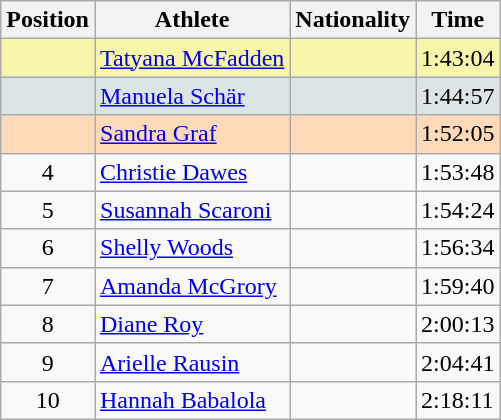<table class="wikitable sortable">
<tr>
<th>Position</th>
<th>Athlete</th>
<th>Nationality</th>
<th>Time</th>
</tr>
<tr bgcolor="#F7F6A8">
<td align=center></td>
<td><a href='#'>Tatyana McFadden</a></td>
<td></td>
<td>1:43:04</td>
</tr>
<tr bgcolor="#DCE5E5">
<td align=center></td>
<td><a href='#'>Manuela Schär</a></td>
<td></td>
<td>1:44:57</td>
</tr>
<tr bgcolor="#FFDAB9">
<td align=center></td>
<td><a href='#'>Sandra Graf</a></td>
<td></td>
<td>1:52:05</td>
</tr>
<tr>
<td align=center>4</td>
<td><a href='#'>Christie Dawes</a></td>
<td></td>
<td>1:53:48</td>
</tr>
<tr>
<td align=center>5</td>
<td><a href='#'>Susannah Scaroni</a></td>
<td></td>
<td>1:54:24</td>
</tr>
<tr>
<td align=center>6</td>
<td><a href='#'>Shelly Woods</a></td>
<td></td>
<td>1:56:34</td>
</tr>
<tr>
<td align=center>7</td>
<td><a href='#'>Amanda McGrory</a></td>
<td></td>
<td>1:59:40</td>
</tr>
<tr>
<td align=center>8</td>
<td><a href='#'>Diane Roy</a></td>
<td></td>
<td>2:00:13</td>
</tr>
<tr>
<td align=center>9</td>
<td><a href='#'>Arielle Rausin</a></td>
<td></td>
<td>2:04:41</td>
</tr>
<tr>
<td align=center>10</td>
<td><a href='#'>Hannah Babalola</a></td>
<td></td>
<td>2:18:11</td>
</tr>
</table>
